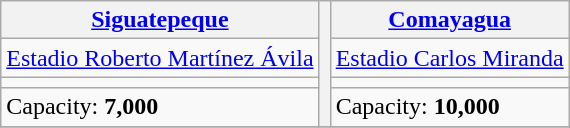<table class="wikitable">
<tr>
<th><a href='#'>Siguatepeque</a></th>
<th rowspan="4"><br></th>
<th><a href='#'>Comayagua</a></th>
</tr>
<tr>
<td><a href='#'>Estadio Roberto Martínez Ávila</a></td>
<td><a href='#'>Estadio Carlos Miranda</a></td>
</tr>
<tr>
<td><small></small></td>
<td><small></small></td>
</tr>
<tr>
<td>Capacity: <strong>7,000</strong></td>
<td>Capacity: <strong>10,000</strong></td>
</tr>
<tr>
</tr>
</table>
